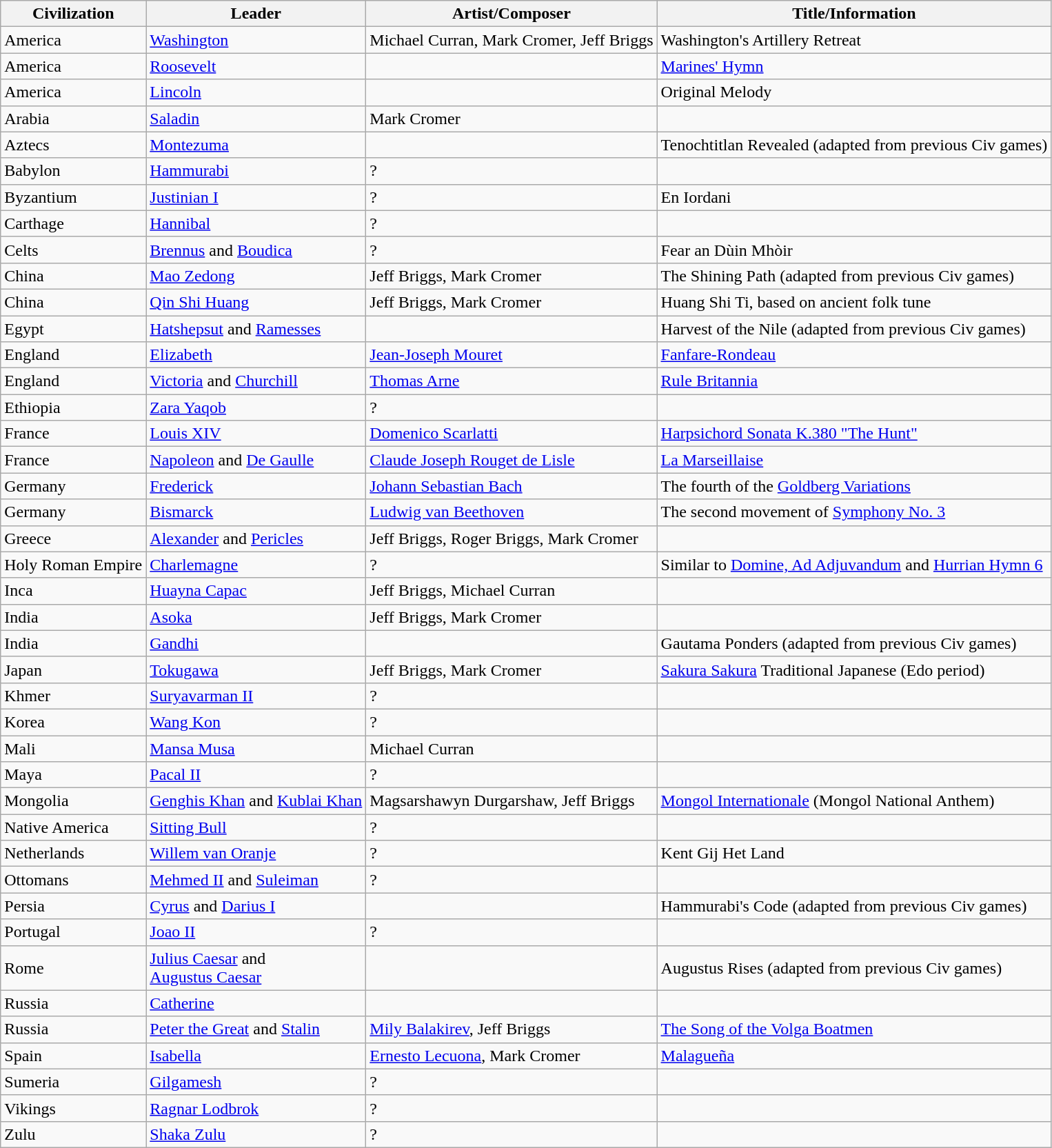<table class="wikitable sortable">
<tr>
<th>Civilization</th>
<th>Leader</th>
<th>Artist/Composer</th>
<th>Title/Information</th>
</tr>
<tr>
<td>America</td>
<td><a href='#'>Washington</a></td>
<td>Michael Curran, Mark Cromer, Jeff Briggs</td>
<td>Washington's Artillery Retreat</td>
</tr>
<tr>
<td>America</td>
<td><a href='#'>Roosevelt</a></td>
<td></td>
<td><a href='#'>Marines' Hymn</a></td>
</tr>
<tr>
<td>America</td>
<td><a href='#'>Lincoln</a></td>
<td></td>
<td>Original Melody</td>
</tr>
<tr>
<td>Arabia</td>
<td><a href='#'>Saladin</a></td>
<td>Mark Cromer</td>
<td></td>
</tr>
<tr>
<td>Aztecs</td>
<td><a href='#'>Montezuma</a></td>
<td></td>
<td>Tenochtitlan Revealed (adapted from previous Civ games)</td>
</tr>
<tr>
<td>Babylon</td>
<td><a href='#'>Hammurabi</a></td>
<td>?</td>
<td></td>
</tr>
<tr>
<td>Byzantium</td>
<td><a href='#'>Justinian I</a></td>
<td>?</td>
<td>En Iordani</td>
</tr>
<tr>
<td>Carthage</td>
<td><a href='#'>Hannibal</a></td>
<td>?</td>
<td></td>
</tr>
<tr>
<td>Celts</td>
<td><a href='#'>Brennus</a> and <a href='#'>Boudica</a></td>
<td>?</td>
<td>Fear an Dùin Mhòir</td>
</tr>
<tr>
<td>China</td>
<td><a href='#'>Mao Zedong</a></td>
<td>Jeff Briggs, Mark Cromer</td>
<td>The Shining Path (adapted from previous Civ games)</td>
</tr>
<tr>
<td>China</td>
<td><a href='#'>Qin Shi Huang</a></td>
<td>Jeff Briggs, Mark Cromer</td>
<td>Huang Shi Ti, based on ancient folk tune</td>
</tr>
<tr>
<td>Egypt</td>
<td><a href='#'>Hatshepsut</a> and <a href='#'>Ramesses</a></td>
<td></td>
<td>Harvest of the Nile (adapted from previous Civ games)</td>
</tr>
<tr>
<td>England</td>
<td><a href='#'>Elizabeth</a></td>
<td><a href='#'>Jean-Joseph Mouret</a></td>
<td><a href='#'>Fanfare-Rondeau</a></td>
</tr>
<tr>
<td>England</td>
<td><a href='#'>Victoria</a> and <a href='#'>Churchill</a></td>
<td><a href='#'>Thomas Arne</a></td>
<td><a href='#'>Rule Britannia</a></td>
</tr>
<tr>
<td>Ethiopia</td>
<td><a href='#'>Zara Yaqob</a></td>
<td>?</td>
<td></td>
</tr>
<tr>
<td>France</td>
<td><a href='#'>Louis XIV</a></td>
<td><a href='#'>Domenico Scarlatti</a></td>
<td><a href='#'>Harpsichord Sonata K.380 "The Hunt"</a></td>
</tr>
<tr>
<td>France</td>
<td><a href='#'>Napoleon</a> and <a href='#'>De Gaulle</a></td>
<td><a href='#'>Claude Joseph Rouget de Lisle</a></td>
<td><a href='#'>La Marseillaise</a></td>
</tr>
<tr>
<td>Germany</td>
<td><a href='#'>Frederick</a></td>
<td><a href='#'>Johann Sebastian Bach</a></td>
<td>The fourth of the <a href='#'>Goldberg Variations</a></td>
</tr>
<tr>
<td>Germany</td>
<td><a href='#'>Bismarck</a></td>
<td><a href='#'>Ludwig van Beethoven</a></td>
<td>The second movement of <a href='#'>Symphony No. 3</a></td>
</tr>
<tr>
<td>Greece</td>
<td><a href='#'>Alexander</a> and <a href='#'>Pericles</a></td>
<td>Jeff Briggs, Roger Briggs, Mark Cromer</td>
<td></td>
</tr>
<tr>
<td>Holy Roman Empire</td>
<td><a href='#'>Charlemagne</a></td>
<td>?</td>
<td>Similar to <a href='#'>Domine, Ad Adjuvandum</a> and <a href='#'>Hurrian Hymn 6</a></td>
</tr>
<tr>
<td>Inca</td>
<td><a href='#'>Huayna Capac</a></td>
<td>Jeff Briggs, Michael Curran</td>
<td></td>
</tr>
<tr>
<td>India</td>
<td><a href='#'>Asoka</a></td>
<td>Jeff Briggs, Mark Cromer</td>
<td></td>
</tr>
<tr>
<td>India</td>
<td><a href='#'>Gandhi</a></td>
<td></td>
<td>Gautama Ponders (adapted from previous Civ games)</td>
</tr>
<tr>
<td>Japan</td>
<td><a href='#'>Tokugawa</a></td>
<td>Jeff Briggs, Mark Cromer</td>
<td><a href='#'>Sakura Sakura</a> Traditional Japanese (Edo period)</td>
</tr>
<tr>
<td>Khmer</td>
<td><a href='#'>Suryavarman II</a></td>
<td>?</td>
<td></td>
</tr>
<tr>
<td>Korea</td>
<td><a href='#'>Wang Kon</a></td>
<td>?</td>
<td></td>
</tr>
<tr>
<td>Mali</td>
<td><a href='#'>Mansa Musa</a></td>
<td>Michael Curran</td>
<td></td>
</tr>
<tr>
<td>Maya</td>
<td><a href='#'>Pacal II</a></td>
<td>?</td>
<td></td>
</tr>
<tr>
<td>Mongolia</td>
<td><a href='#'>Genghis Khan</a> and <a href='#'>Kublai Khan</a></td>
<td>Magsarshawyn Durgarshaw, Jeff Briggs</td>
<td><a href='#'>Mongol Internationale</a> (Mongol National Anthem)</td>
</tr>
<tr>
<td>Native America</td>
<td><a href='#'>Sitting Bull</a></td>
<td>?</td>
<td></td>
</tr>
<tr>
<td>Netherlands</td>
<td><a href='#'>Willem van Oranje</a></td>
<td>?</td>
<td>Kent Gij Het Land</td>
</tr>
<tr>
<td>Ottomans</td>
<td><a href='#'>Mehmed II</a> and <a href='#'>Suleiman</a></td>
<td>?</td>
<td></td>
</tr>
<tr>
<td>Persia</td>
<td><a href='#'>Cyrus</a> and <a href='#'>Darius I</a></td>
<td></td>
<td>Hammurabi's Code (adapted from previous Civ games)</td>
</tr>
<tr>
<td>Portugal</td>
<td><a href='#'>Joao II</a></td>
<td>?</td>
<td></td>
</tr>
<tr>
<td>Rome</td>
<td><a href='#'>Julius Caesar</a> and<br><a href='#'>Augustus Caesar</a></td>
<td></td>
<td>Augustus Rises (adapted from previous Civ games)</td>
</tr>
<tr>
<td>Russia</td>
<td><a href='#'>Catherine</a></td>
<td></td>
<td></td>
</tr>
<tr>
<td>Russia</td>
<td><a href='#'>Peter the Great</a> and <a href='#'>Stalin</a></td>
<td><a href='#'>Mily Balakirev</a>, Jeff Briggs</td>
<td><a href='#'>The Song of the Volga Boatmen</a></td>
</tr>
<tr>
<td>Spain</td>
<td><a href='#'>Isabella</a></td>
<td><a href='#'>Ernesto Lecuona</a>, Mark Cromer</td>
<td><a href='#'>Malagueña</a></td>
</tr>
<tr>
<td>Sumeria</td>
<td><a href='#'>Gilgamesh</a></td>
<td>?</td>
<td></td>
</tr>
<tr>
<td>Vikings</td>
<td><a href='#'>Ragnar Lodbrok</a></td>
<td>?</td>
<td></td>
</tr>
<tr>
<td>Zulu</td>
<td><a href='#'>Shaka Zulu</a></td>
<td>?</td>
<td></td>
</tr>
</table>
